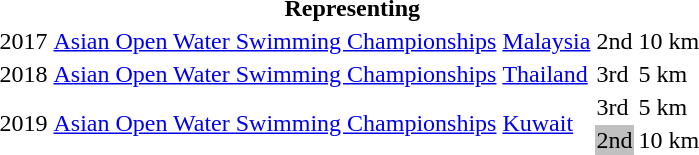<table>
<tr>
<th colspan="6">Representing </th>
</tr>
<tr>
<td rowspan=1>2017</td>
<td><a href='#'>Asian Open Water Swimming Championships</a></td>
<td><a href='#'>Malaysia</a></td>
<td>2nd</td>
<td>10 km</td>
<td></td>
</tr>
<tr>
<td>2018</td>
<td><a href='#'>Asian Open Water Swimming Championships</a></td>
<td><a href='#'>Thailand</a></td>
<td>3rd</td>
<td>5 km</td>
<td></td>
</tr>
<tr>
<td rowspan=2>2019</td>
<td rowspan=2><a href='#'>Asian Open Water Swimming Championships</a></td>
<td rowspan=2><a href='#'>Kuwait</a></td>
<td>3rd</td>
<td>5 km</td>
<td></td>
</tr>
<tr>
<td bgcolor="silver">2nd</td>
<td>10 km</td>
<td></td>
</tr>
</table>
